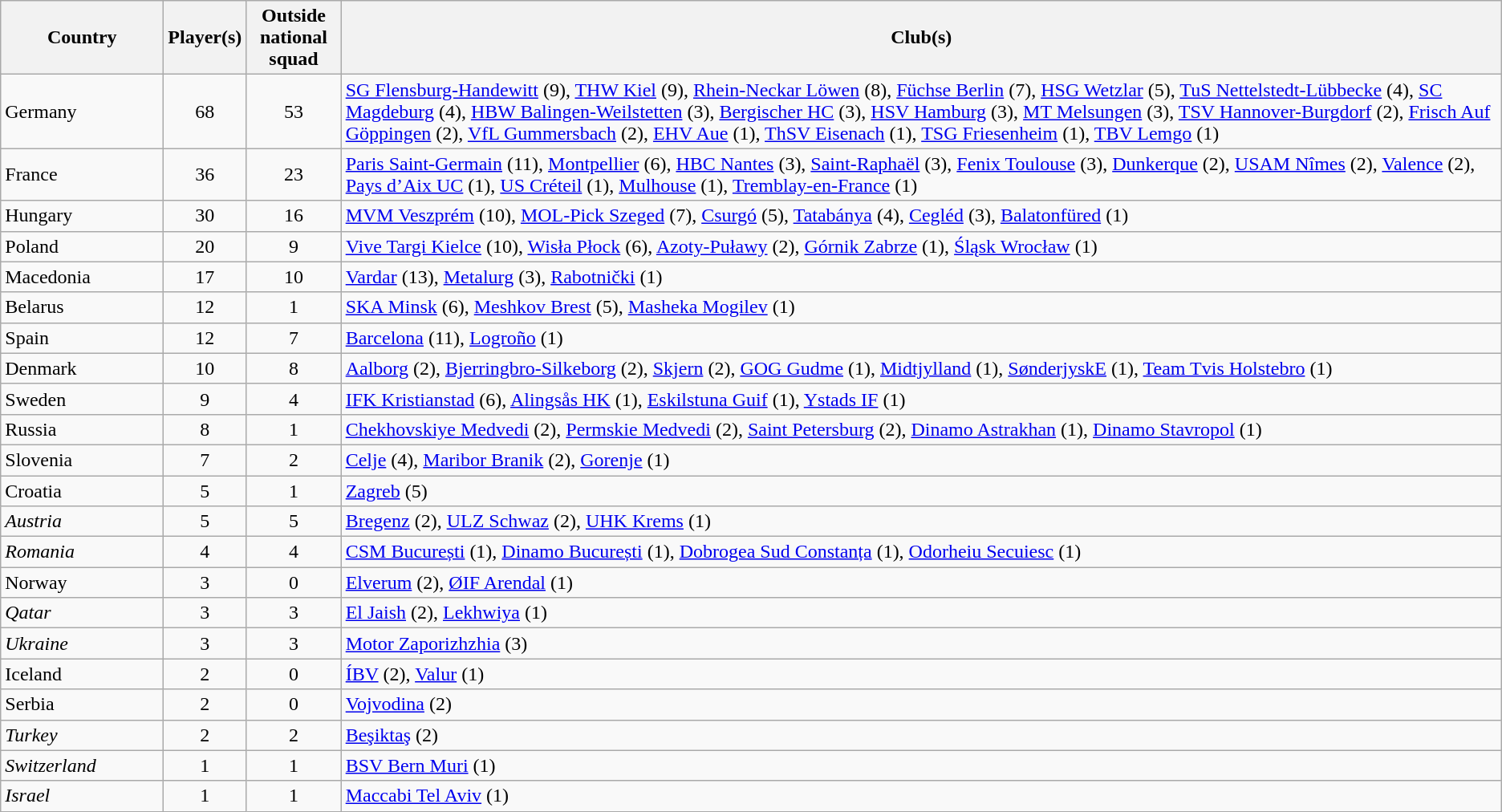<table class="wikitable sortable">
<tr>
<th style=width:8em>Country</th>
<th>Player(s)</th>
<th>Outside<br>national squad</th>
<th>Club(s)</th>
</tr>
<tr>
<td> Germany</td>
<td style="text-align:center">68</td>
<td style="text-align:center">53</td>
<td><a href='#'>SG Flensburg-Handewitt</a> (9), <a href='#'>THW Kiel</a> (9), <a href='#'>Rhein-Neckar Löwen</a> (8), <a href='#'>Füchse Berlin</a> (7), <a href='#'>HSG Wetzlar</a> (5), <a href='#'>TuS Nettelstedt-Lübbecke</a> (4), <a href='#'>SC Magdeburg</a> (4), <a href='#'>HBW Balingen-Weilstetten</a> (3), <a href='#'>Bergischer HC</a> (3), <a href='#'>HSV Hamburg</a> (3), <a href='#'>MT Melsungen</a> (3), <a href='#'>TSV Hannover-Burgdorf</a> (2), <a href='#'>Frisch Auf Göppingen</a> (2), <a href='#'>VfL Gummersbach</a> (2), <a href='#'>EHV Aue</a> (1), <a href='#'>ThSV Eisenach</a> (1), <a href='#'>TSG Friesenheim</a> (1), <a href='#'>TBV Lemgo</a> (1)</td>
</tr>
<tr>
<td> France</td>
<td style="text-align:center">36</td>
<td style="text-align:center">23</td>
<td><a href='#'>Paris Saint-Germain</a> (11), <a href='#'>Montpellier</a> (6), <a href='#'>HBC Nantes</a> (3), <a href='#'>Saint-Raphaël</a> (3), <a href='#'>Fenix Toulouse</a> (3), <a href='#'>Dunkerque</a> (2), <a href='#'>USAM Nîmes</a> (2), <a href='#'>Valence</a> (2), <a href='#'>Pays d’Aix UC</a> (1), <a href='#'>US Créteil</a> (1), <a href='#'>Mulhouse</a> (1), <a href='#'>Tremblay-en-France</a> (1)</td>
</tr>
<tr>
<td> Hungary</td>
<td style="text-align:center">30</td>
<td style="text-align:center">16</td>
<td><a href='#'>MVM Veszprém</a> (10), <a href='#'>MOL-Pick Szeged</a> (7), <a href='#'>Csurgó</a> (5), <a href='#'>Tatabánya</a> (4), <a href='#'>Cegléd</a> (3), <a href='#'>Balatonfüred</a> (1)</td>
</tr>
<tr>
<td> Poland</td>
<td style="text-align:center">20</td>
<td style="text-align:center">9</td>
<td><a href='#'>Vive Targi Kielce</a> (10), <a href='#'>Wisła Płock</a> (6), <a href='#'>Azoty-Puławy</a> (2), <a href='#'>Górnik Zabrze</a> (1), <a href='#'>Śląsk Wrocław</a> (1)</td>
</tr>
<tr>
<td> Macedonia</td>
<td style="text-align:center">17</td>
<td style="text-align:center">10</td>
<td><a href='#'>Vardar</a> (13), <a href='#'>Metalurg</a> (3), <a href='#'>Rabotnički</a> (1)</td>
</tr>
<tr>
<td> Belarus</td>
<td style="text-align:center">12</td>
<td style="text-align:center">1</td>
<td><a href='#'>SKA Minsk</a> (6), <a href='#'>Meshkov Brest</a> (5), <a href='#'>Masheka Mogilev</a> (1)</td>
</tr>
<tr>
<td> Spain</td>
<td style="text-align:center">12</td>
<td style="text-align:center">7</td>
<td><a href='#'>Barcelona</a> (11), <a href='#'>Logroño</a> (1)</td>
</tr>
<tr>
<td> Denmark</td>
<td style="text-align:center">10</td>
<td style="text-align:center">8</td>
<td><a href='#'>Aalborg</a> (2), <a href='#'>Bjerringbro-Silkeborg</a> (2), <a href='#'>Skjern</a> (2), <a href='#'>GOG Gudme</a> (1), <a href='#'>Midtjylland</a> (1), <a href='#'>SønderjyskE</a> (1), <a href='#'>Team Tvis Holstebro</a> (1)</td>
</tr>
<tr>
<td> Sweden</td>
<td style="text-align:center">9</td>
<td style="text-align:center">4</td>
<td><a href='#'>IFK Kristianstad</a> (6), <a href='#'>Alingsås HK</a> (1), <a href='#'>Eskilstuna Guif</a> (1), <a href='#'>Ystads IF</a> (1)</td>
</tr>
<tr>
<td> Russia</td>
<td style="text-align:center">8</td>
<td style="text-align:center">1</td>
<td><a href='#'>Chekhovskiye Medvedi</a> (2), <a href='#'>Permskie Medvedi</a> (2), <a href='#'>Saint Petersburg</a> (2), <a href='#'>Dinamo Astrakhan</a> (1), <a href='#'>Dinamo Stavropol</a> (1)</td>
</tr>
<tr>
<td> Slovenia</td>
<td style="text-align:center">7</td>
<td style="text-align:center">2</td>
<td><a href='#'>Celje</a> (4), <a href='#'>Maribor Branik</a> (2), <a href='#'>Gorenje</a> (1)</td>
</tr>
<tr>
<td> Croatia</td>
<td style="text-align:center">5</td>
<td style="text-align:center">1</td>
<td><a href='#'>Zagreb</a> (5)</td>
</tr>
<tr>
<td> <em>Austria</em></td>
<td style="text-align:center">5</td>
<td style="text-align:center">5</td>
<td><a href='#'>Bregenz</a> (2), <a href='#'>ULZ Schwaz</a> (2), <a href='#'>UHK Krems</a> (1)</td>
</tr>
<tr>
<td> <em>Romania</em></td>
<td style="text-align:center">4</td>
<td style="text-align:center">4</td>
<td><a href='#'>CSM București</a> (1), <a href='#'>Dinamo București</a> (1), <a href='#'>Dobrogea Sud Constanța</a> (1), <a href='#'>Odorheiu Secuiesc</a> (1)</td>
</tr>
<tr>
<td> Norway</td>
<td style="text-align:center">3</td>
<td style="text-align:center">0</td>
<td><a href='#'>Elverum</a> (2), <a href='#'>ØIF Arendal</a> (1)</td>
</tr>
<tr>
<td> <em>Qatar</em></td>
<td style="text-align:center">3</td>
<td style="text-align:center">3</td>
<td><a href='#'>El Jaish</a> (2), <a href='#'>Lekhwiya</a> (1)</td>
</tr>
<tr>
<td> <em>Ukraine</em></td>
<td style="text-align:center">3</td>
<td style="text-align:center">3</td>
<td><a href='#'>Motor Zaporizhzhia</a> (3)</td>
</tr>
<tr>
<td> Iceland</td>
<td style="text-align:center">2</td>
<td style="text-align:center">0</td>
<td><a href='#'>ÍBV</a> (2), <a href='#'>Valur</a> (1)</td>
</tr>
<tr>
<td> Serbia</td>
<td style="text-align:center">2</td>
<td style="text-align:center">0</td>
<td><a href='#'>Vojvodina</a> (2)</td>
</tr>
<tr>
<td> <em>Turkey</em></td>
<td style="text-align:center">2</td>
<td style="text-align:center">2</td>
<td><a href='#'>Beşiktaş</a> (2)</td>
</tr>
<tr>
<td> <em>Switzerland</em></td>
<td style="text-align:center">1</td>
<td style="text-align:center">1</td>
<td><a href='#'>BSV Bern Muri</a> (1)</td>
</tr>
<tr>
<td> <em>Israel</em></td>
<td style="text-align:center">1</td>
<td style="text-align:center">1</td>
<td><a href='#'>Maccabi Tel Aviv</a> (1)</td>
</tr>
</table>
